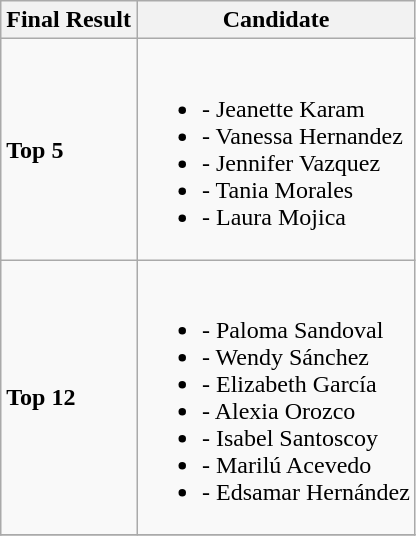<table class="wikitable">
<tr>
<th>Final Result</th>
<th>Candidate</th>
</tr>
<tr>
<td><strong>Top 5</strong></td>
<td><br><ul><li><strong></strong> - Jeanette Karam</li><li><strong></strong> - Vanessa Hernandez</li><li><strong></strong> - Jennifer Vazquez</li><li><strong></strong> - Tania Morales</li><li><strong></strong> - Laura Mojica</li></ul></td>
</tr>
<tr>
<td><strong>Top 12</strong></td>
<td><br><ul><li><strong></strong> - Paloma Sandoval</li><li><strong></strong> - Wendy Sánchez</li><li><strong></strong> - Elizabeth García</li><li><strong></strong> - Alexia Orozco</li><li><strong></strong> - Isabel Santoscoy</li><li><strong></strong> - Marilú Acevedo</li><li><strong></strong> - Edsamar Hernández</li></ul></td>
</tr>
<tr>
</tr>
</table>
